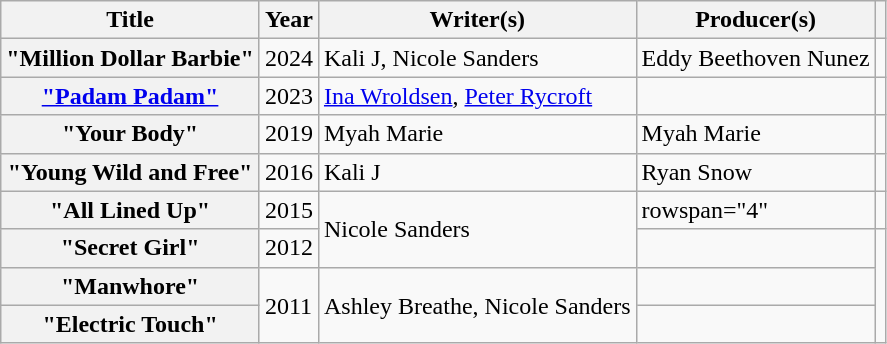<table class="wikitable plainrowheaders" style="text-align:left;">
<tr>
<th scope="col" rowspan="1">Title</th>
<th scope="col" rowspan="1">Year</th>
<th scope="col" rowspan="1">Writer(s)</th>
<th scope="col" rowspan="1">Producer(s)</th>
<th style="text-align: center;" class="unsortable"></th>
</tr>
<tr>
<th scope="row">"Million Dollar Barbie"</th>
<td>2024</td>
<td>Kali J, Nicole Sanders</td>
<td>Eddy Beethoven Nunez</td>
<td style="text-align: center;"></td>
</tr>
<tr>
<th scope="row"><a href='#'>"Padam Padam"</a></th>
<td>2023</td>
<td><a href='#'>Ina Wroldsen</a>, <a href='#'>Peter Rycroft</a></td>
<td></td>
<td style="text-align: center;"></td>
</tr>
<tr>
<th scope="row">"Your Body"</th>
<td>2019</td>
<td>Myah Marie</td>
<td>Myah Marie</td>
<td style="text-align: center;"></td>
</tr>
<tr>
<th scope="row">"Young Wild and Free"</th>
<td>2016</td>
<td>Kali J</td>
<td>Ryan Snow</td>
<td style="text-align: center;"></td>
</tr>
<tr>
<th scope="row">"All Lined Up"</th>
<td>2015</td>
<td rowspan="2">Nicole Sanders</td>
<td>rowspan="4"</td>
<td style="text-align: center;"></td>
</tr>
<tr>
<th scope="row">"Secret Girl"</th>
<td>2012</td>
<td style="text-align: center;"></td>
</tr>
<tr>
<th scope="row">"Manwhore"</th>
<td rowspan="2">2011</td>
<td rowspan="2">Ashley Breathe, Nicole Sanders</td>
<td style="text-align: center;"></td>
</tr>
<tr>
<th scope="row">"Electric Touch"</th>
<td style="text-align: center;"></td>
</tr>
</table>
